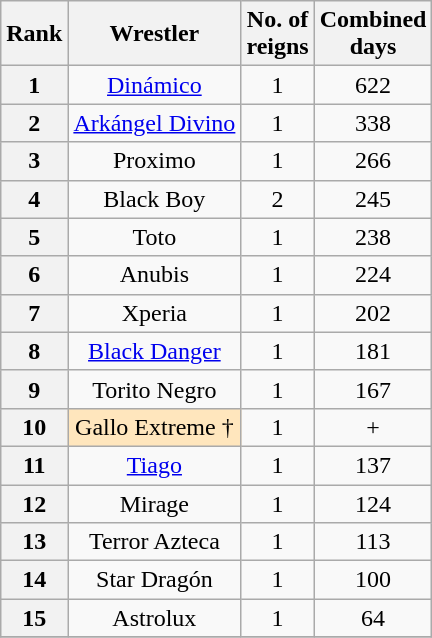<table class="wikitable sortable" style="text-align: center">
<tr>
<th>Rank</th>
<th>Wrestler</th>
<th>No. of<br>reigns</th>
<th>Combined<br>days</th>
</tr>
<tr>
<th>1</th>
<td><a href='#'>Dinámico</a></td>
<td>1</td>
<td>622</td>
</tr>
<tr>
<th>2</th>
<td><a href='#'>Arkángel Divino</a></td>
<td>1</td>
<td>338</td>
</tr>
<tr>
<th>3</th>
<td>Proximo</td>
<td>1</td>
<td>266</td>
</tr>
<tr>
<th>4</th>
<td>Black Boy</td>
<td>2</td>
<td>245</td>
</tr>
<tr>
<th>5</th>
<td>Toto</td>
<td>1</td>
<td>238</td>
</tr>
<tr>
<th>6</th>
<td>Anubis</td>
<td>1</td>
<td>224</td>
</tr>
<tr>
<th>7</th>
<td>Xperia</td>
<td>1</td>
<td>202</td>
</tr>
<tr>
<th>8</th>
<td><a href='#'>Black Danger</a></td>
<td>1</td>
<td>181</td>
</tr>
<tr>
<th>9</th>
<td>Torito Negro</td>
<td>1</td>
<td>167</td>
</tr>
<tr>
<th>10</th>
<td style="background-color:#FFE6BD">Gallo Extreme †</td>
<td>1</td>
<td>+</td>
</tr>
<tr>
<th>11</th>
<td><a href='#'>Tiago</a></td>
<td>1</td>
<td>137</td>
</tr>
<tr>
<th>12</th>
<td>Mirage</td>
<td>1</td>
<td>124</td>
</tr>
<tr>
<th>13</th>
<td>Terror Azteca</td>
<td>1</td>
<td>113</td>
</tr>
<tr>
<th>14</th>
<td>Star Dragón</td>
<td>1</td>
<td>100</td>
</tr>
<tr>
<th>15</th>
<td>Astrolux</td>
<td>1</td>
<td>64</td>
</tr>
<tr>
</tr>
</table>
